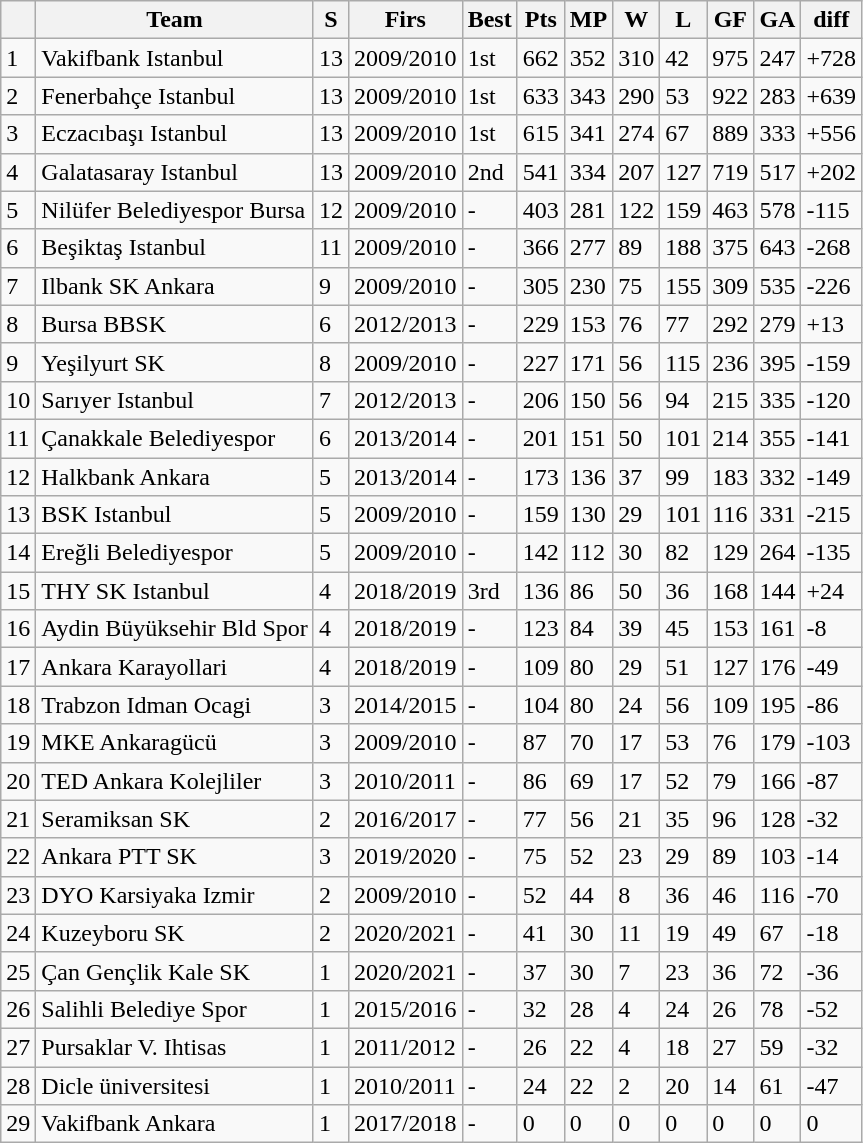<table class="wikitable">
<tr>
<th></th>
<th>Team</th>
<th><abbr>S</abbr></th>
<th><abbr>Firs</abbr></th>
<th><abbr>Best</abbr></th>
<th><abbr>Pts</abbr></th>
<th><abbr>MP</abbr></th>
<th><abbr>W</abbr></th>
<th><abbr>L</abbr></th>
<th><abbr>GF</abbr></th>
<th><abbr>GA</abbr></th>
<th><abbr>diff</abbr></th>
</tr>
<tr>
<td>1</td>
<td>Vakifbank Istanbul</td>
<td>13</td>
<td>2009/2010</td>
<td>1st</td>
<td>662</td>
<td>352</td>
<td>310</td>
<td>42</td>
<td>975</td>
<td>247</td>
<td>+728</td>
</tr>
<tr>
<td>2</td>
<td>Fenerbahçe Istanbul</td>
<td>13</td>
<td>2009/2010</td>
<td>1st</td>
<td>633</td>
<td>343</td>
<td>290</td>
<td>53</td>
<td>922</td>
<td>283</td>
<td>+639</td>
</tr>
<tr>
<td>3</td>
<td>Eczacıbaşı Istanbul</td>
<td>13</td>
<td>2009/2010</td>
<td>1st</td>
<td>615</td>
<td>341</td>
<td>274</td>
<td>67</td>
<td>889</td>
<td>333</td>
<td>+556</td>
</tr>
<tr>
<td>4</td>
<td>Galatasaray Istanbul</td>
<td>13</td>
<td>2009/2010</td>
<td>2nd</td>
<td>541</td>
<td>334</td>
<td>207</td>
<td>127</td>
<td>719</td>
<td>517</td>
<td>+202</td>
</tr>
<tr>
<td>5</td>
<td>Nilüfer Belediyespor Bursa</td>
<td>12</td>
<td>2009/2010</td>
<td>-</td>
<td>403</td>
<td>281</td>
<td>122</td>
<td>159</td>
<td>463</td>
<td>578</td>
<td>-115</td>
</tr>
<tr>
<td>6</td>
<td>Beşiktaş Istanbul</td>
<td>11</td>
<td>2009/2010</td>
<td>-</td>
<td>366</td>
<td>277</td>
<td>89</td>
<td>188</td>
<td>375</td>
<td>643</td>
<td>-268</td>
</tr>
<tr>
<td>7</td>
<td>Ilbank SK Ankara</td>
<td>9</td>
<td>2009/2010</td>
<td>-</td>
<td>305</td>
<td>230</td>
<td>75</td>
<td>155</td>
<td>309</td>
<td>535</td>
<td>-226</td>
</tr>
<tr>
<td>8</td>
<td>Bursa BBSK</td>
<td>6</td>
<td>2012/2013</td>
<td>-</td>
<td>229</td>
<td>153</td>
<td>76</td>
<td>77</td>
<td>292</td>
<td>279</td>
<td>+13</td>
</tr>
<tr>
<td>9</td>
<td>Yeşilyurt SK</td>
<td>8</td>
<td>2009/2010</td>
<td>-</td>
<td>227</td>
<td>171</td>
<td>56</td>
<td>115</td>
<td>236</td>
<td>395</td>
<td>-159</td>
</tr>
<tr>
<td>10</td>
<td>Sarıyer Istanbul</td>
<td>7</td>
<td>2012/2013</td>
<td>-</td>
<td>206</td>
<td>150</td>
<td>56</td>
<td>94</td>
<td>215</td>
<td>335</td>
<td>-120</td>
</tr>
<tr>
<td>11</td>
<td>Çanakkale Belediyespor</td>
<td>6</td>
<td>2013/2014</td>
<td>-</td>
<td>201</td>
<td>151</td>
<td>50</td>
<td>101</td>
<td>214</td>
<td>355</td>
<td>-141</td>
</tr>
<tr>
<td>12</td>
<td>Halkbank Ankara</td>
<td>5</td>
<td>2013/2014</td>
<td>-</td>
<td>173</td>
<td>136</td>
<td>37</td>
<td>99</td>
<td>183</td>
<td>332</td>
<td>-149</td>
</tr>
<tr>
<td>13</td>
<td>BSK Istanbul</td>
<td>5</td>
<td>2009/2010</td>
<td>-</td>
<td>159</td>
<td>130</td>
<td>29</td>
<td>101</td>
<td>116</td>
<td>331</td>
<td>-215</td>
</tr>
<tr>
<td>14</td>
<td>Ereğli Belediyespor</td>
<td>5</td>
<td>2009/2010</td>
<td>-</td>
<td>142</td>
<td>112</td>
<td>30</td>
<td>82</td>
<td>129</td>
<td>264</td>
<td>-135</td>
</tr>
<tr>
<td>15</td>
<td>THY SK Istanbul</td>
<td>4</td>
<td>2018/2019</td>
<td>3rd</td>
<td>136</td>
<td>86</td>
<td>50</td>
<td>36</td>
<td>168</td>
<td>144</td>
<td>+24</td>
</tr>
<tr>
<td>16</td>
<td>Aydin Büyüksehir Bld Spor</td>
<td>4</td>
<td>2018/2019</td>
<td>-</td>
<td>123</td>
<td>84</td>
<td>39</td>
<td>45</td>
<td>153</td>
<td>161</td>
<td>-8</td>
</tr>
<tr>
<td>17</td>
<td>Ankara Karayollari</td>
<td>4</td>
<td>2018/2019</td>
<td>-</td>
<td>109</td>
<td>80</td>
<td>29</td>
<td>51</td>
<td>127</td>
<td>176</td>
<td>-49</td>
</tr>
<tr>
<td>18</td>
<td>Trabzon Idman Ocagi</td>
<td>3</td>
<td>2014/2015</td>
<td>-</td>
<td>104</td>
<td>80</td>
<td>24</td>
<td>56</td>
<td>109</td>
<td>195</td>
<td>-86</td>
</tr>
<tr>
<td>19</td>
<td>MKE Ankaragücü</td>
<td>3</td>
<td>2009/2010</td>
<td>-</td>
<td>87</td>
<td>70</td>
<td>17</td>
<td>53</td>
<td>76</td>
<td>179</td>
<td>-103</td>
</tr>
<tr>
<td>20</td>
<td>TED Ankara Kolejliler</td>
<td>3</td>
<td>2010/2011</td>
<td>-</td>
<td>86</td>
<td>69</td>
<td>17</td>
<td>52</td>
<td>79</td>
<td>166</td>
<td>-87</td>
</tr>
<tr>
<td>21</td>
<td>Seramiksan SK</td>
<td>2</td>
<td>2016/2017</td>
<td>-</td>
<td>77</td>
<td>56</td>
<td>21</td>
<td>35</td>
<td>96</td>
<td>128</td>
<td>-32</td>
</tr>
<tr>
<td>22</td>
<td>Ankara PTT SK</td>
<td>3</td>
<td>2019/2020</td>
<td>-</td>
<td>75</td>
<td>52</td>
<td>23</td>
<td>29</td>
<td>89</td>
<td>103</td>
<td>-14</td>
</tr>
<tr>
<td>23</td>
<td>DYO Karsiyaka Izmir</td>
<td>2</td>
<td>2009/2010</td>
<td>-</td>
<td>52</td>
<td>44</td>
<td>8</td>
<td>36</td>
<td>46</td>
<td>116</td>
<td>-70</td>
</tr>
<tr>
<td>24</td>
<td>Kuzeyboru SK</td>
<td>2</td>
<td>2020/2021</td>
<td>-</td>
<td>41</td>
<td>30</td>
<td>11</td>
<td>19</td>
<td>49</td>
<td>67</td>
<td>-18</td>
</tr>
<tr>
<td>25</td>
<td>Çan Gençlik Kale SK</td>
<td>1</td>
<td>2020/2021</td>
<td>-</td>
<td>37</td>
<td>30</td>
<td>7</td>
<td>23</td>
<td>36</td>
<td>72</td>
<td>-36</td>
</tr>
<tr>
<td>26</td>
<td>Salihli Belediye Spor</td>
<td>1</td>
<td>2015/2016</td>
<td>-</td>
<td>32</td>
<td>28</td>
<td>4</td>
<td>24</td>
<td>26</td>
<td>78</td>
<td>-52</td>
</tr>
<tr>
<td>27</td>
<td>Pursaklar V. Ihtisas</td>
<td>1</td>
<td>2011/2012</td>
<td>-</td>
<td>26</td>
<td>22</td>
<td>4</td>
<td>18</td>
<td>27</td>
<td>59</td>
<td>-32</td>
</tr>
<tr>
<td>28</td>
<td>Dicle üniversitesi</td>
<td>1</td>
<td>2010/2011</td>
<td>-</td>
<td>24</td>
<td>22</td>
<td>2</td>
<td>20</td>
<td>14</td>
<td>61</td>
<td>-47</td>
</tr>
<tr>
<td>29</td>
<td>Vakifbank Ankara</td>
<td>1</td>
<td>2017/2018</td>
<td>-</td>
<td>0</td>
<td>0</td>
<td>0</td>
<td>0</td>
<td>0</td>
<td>0</td>
<td>0</td>
</tr>
</table>
